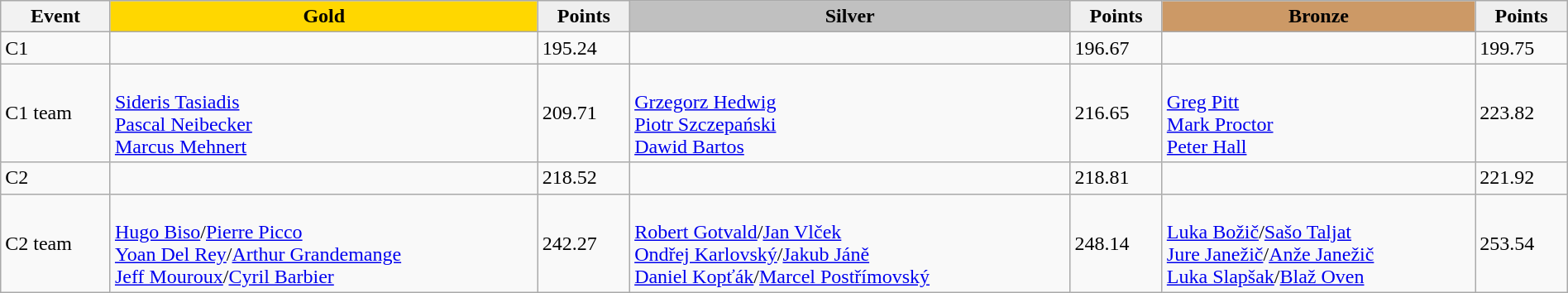<table class="wikitable" width=100%>
<tr>
<th>Event</th>
<td align=center bgcolor="gold"><strong>Gold</strong></td>
<td align=center bgcolor="EFEFEF"><strong>Points</strong></td>
<td align=center bgcolor="silver"><strong>Silver</strong></td>
<td align=center bgcolor="EFEFEF"><strong>Points</strong></td>
<td align=center bgcolor="CC9966"><strong>Bronze</strong></td>
<td align=center bgcolor="EFEFEF"><strong>Points</strong></td>
</tr>
<tr>
<td>C1</td>
<td></td>
<td>195.24</td>
<td></td>
<td>196.67</td>
<td></td>
<td>199.75</td>
</tr>
<tr>
<td>C1 team</td>
<td><br><a href='#'>Sideris Tasiadis</a><br><a href='#'>Pascal Neibecker</a><br><a href='#'>Marcus Mehnert</a></td>
<td>209.71</td>
<td><br><a href='#'>Grzegorz Hedwig</a><br><a href='#'>Piotr Szczepański</a><br><a href='#'>Dawid Bartos</a></td>
<td>216.65</td>
<td><br><a href='#'>Greg Pitt</a><br><a href='#'>Mark Proctor</a><br><a href='#'>Peter Hall</a></td>
<td>223.82</td>
</tr>
<tr>
<td>C2</td>
<td></td>
<td>218.52</td>
<td></td>
<td>218.81</td>
<td></td>
<td>221.92</td>
</tr>
<tr>
<td>C2 team</td>
<td><br><a href='#'>Hugo Biso</a>/<a href='#'>Pierre Picco</a><br><a href='#'>Yoan Del Rey</a>/<a href='#'>Arthur Grandemange</a><br><a href='#'>Jeff Mouroux</a>/<a href='#'>Cyril Barbier</a></td>
<td>242.27</td>
<td><br><a href='#'>Robert Gotvald</a>/<a href='#'>Jan Vlček</a><br><a href='#'>Ondřej Karlovský</a>/<a href='#'>Jakub Jáně</a><br><a href='#'>Daniel Kopťák</a>/<a href='#'>Marcel Postřímovský</a></td>
<td>248.14</td>
<td><br><a href='#'>Luka Božič</a>/<a href='#'>Sašo Taljat</a><br><a href='#'>Jure Janežič</a>/<a href='#'>Anže Janežič</a><br><a href='#'>Luka Slapšak</a>/<a href='#'>Blaž Oven</a></td>
<td>253.54</td>
</tr>
</table>
